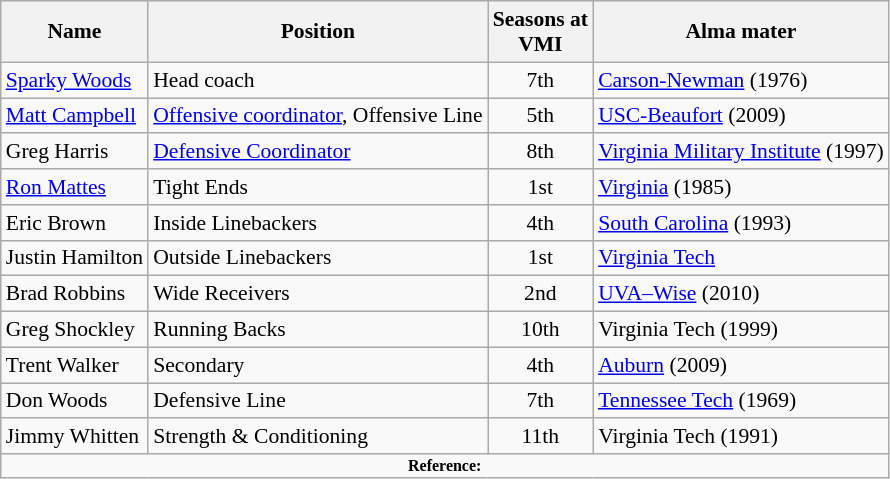<table class="wikitable" border="1" style="font-size:90%;">
<tr>
<th>Name</th>
<th>Position</th>
<th>Seasons at<br>VMI</th>
<th>Alma mater</th>
</tr>
<tr align="left">
<td><a href='#'>Sparky Woods</a></td>
<td>Head coach</td>
<td - align="center">7th</td>
<td><a href='#'>Carson-Newman</a> (1976)</td>
</tr>
<tr align="left">
<td><a href='#'>Matt Campbell</a></td>
<td><a href='#'>Offensive coordinator</a>, Offensive Line</td>
<td - align="center">5th</td>
<td><a href='#'>USC-Beaufort</a> (2009)</td>
</tr>
<tr align="left">
<td>Greg Harris</td>
<td><a href='#'>Defensive Coordinator</a></td>
<td - align="center">8th</td>
<td><a href='#'>Virginia Military Institute</a> (1997)</td>
</tr>
<tr align="left">
<td><a href='#'>Ron Mattes</a></td>
<td>Tight Ends</td>
<td - align="center">1st</td>
<td><a href='#'>Virginia</a> (1985)</td>
</tr>
<tr align="left">
<td>Eric Brown</td>
<td>Inside Linebackers</td>
<td - align="center">4th</td>
<td><a href='#'>South Carolina</a> (1993)</td>
</tr>
<tr align="left">
<td>Justin Hamilton</td>
<td>Outside Linebackers</td>
<td - align="center">1st</td>
<td><a href='#'>Virginia Tech</a></td>
</tr>
<tr align="left">
<td>Brad Robbins</td>
<td>Wide Receivers</td>
<td - align="center">2nd</td>
<td><a href='#'>UVA–Wise</a> (2010)</td>
</tr>
<tr align="left">
<td>Greg Shockley</td>
<td>Running Backs</td>
<td - align="center">10th</td>
<td>Virginia Tech (1999)</td>
</tr>
<tr align="left">
<td>Trent Walker</td>
<td>Secondary</td>
<td - align="center">4th</td>
<td><a href='#'>Auburn</a> (2009)</td>
</tr>
<tr align="left">
<td>Don Woods</td>
<td>Defensive Line</td>
<td - align="center">7th</td>
<td><a href='#'>Tennessee Tech</a> (1969)</td>
</tr>
<tr align="left">
<td>Jimmy Whitten</td>
<td>Strength & Conditioning</td>
<td - align="center">11th</td>
<td>Virginia Tech (1991)</td>
</tr>
<tr>
<td colspan="4" style="font-size: 8pt" align="center"><strong>Reference:</strong></td>
</tr>
</table>
